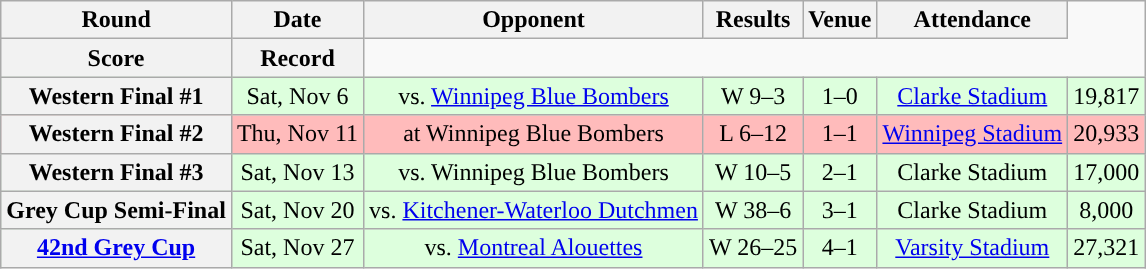<table class="wikitable" style="text-align:center">
<tr>
<th>Round</th>
<th>Date</th>
<th>Opponent</th>
<th>Results</th>
<th>Venue</th>
<th>Attendance</th>
</tr>
<tr>
<th>Score</th>
<th>Record</th>
</tr>
<tr style="background:#ddffdd">
<th>Western Final #1</th>
<td>Sat, Nov 6</td>
<td>vs. <a href='#'>Winnipeg Blue Bombers</a></td>
<td>W 9–3</td>
<td>1–0</td>
<td><a href='#'>Clarke Stadium</a></td>
<td>19,817</td>
</tr>
<tr style="background:#ffbbbb">
<th>Western Final #2</th>
<td>Thu, Nov 11</td>
<td>at Winnipeg Blue Bombers</td>
<td>L 6–12</td>
<td>1–1</td>
<td><a href='#'>Winnipeg Stadium</a></td>
<td>20,933</td>
</tr>
<tr style="background:#ddffdd">
<th>Western Final #3</th>
<td>Sat, Nov 13</td>
<td>vs. Winnipeg Blue Bombers</td>
<td>W 10–5</td>
<td>2–1</td>
<td>Clarke Stadium</td>
<td>17,000</td>
</tr>
<tr style="background:#ddffdd">
<th>Grey Cup Semi-Final</th>
<td>Sat, Nov 20</td>
<td>vs. <a href='#'>Kitchener-Waterloo Dutchmen</a></td>
<td>W 38–6</td>
<td>3–1</td>
<td>Clarke Stadium</td>
<td>8,000</td>
</tr>
<tr style="background:#ddffdd">
<th><a href='#'>42nd Grey Cup</a></th>
<td>Sat, Nov 27</td>
<td>vs. <a href='#'>Montreal Alouettes</a></td>
<td>W 26–25</td>
<td>4–1</td>
<td><a href='#'>Varsity Stadium</a></td>
<td>27,321</td>
</tr>
</table>
